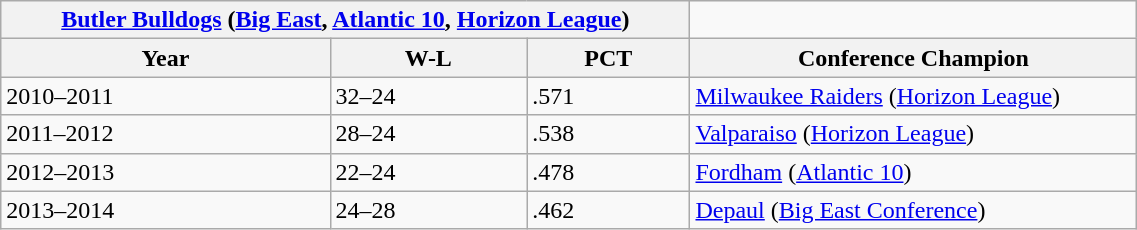<table class="wikitable" width="60%">
<tr>
<th colspan="3" align="center"><strong><a href='#'>Butler Bulldogs</a> (<a href='#'>Big East</a>, <a href='#'>Atlantic 10</a>, <a href='#'>Horizon League</a>)</strong></th>
</tr>
<tr>
<th>Year</th>
<th>W-L</th>
<th>PCT</th>
<th>Conference Champion</th>
</tr>
<tr>
<td>2010–2011</td>
<td>32–24</td>
<td>.571</td>
<td><a href='#'>Milwaukee Raiders</a> (<a href='#'>Horizon League</a>)</td>
</tr>
<tr>
<td>2011–2012</td>
<td>28–24</td>
<td>.538</td>
<td><a href='#'>Valparaiso</a> (<a href='#'>Horizon League</a>)</td>
</tr>
<tr>
<td>2012–2013</td>
<td>22–24</td>
<td>.478</td>
<td><a href='#'>Fordham</a> (<a href='#'>Atlantic 10</a>)</td>
</tr>
<tr>
<td>2013–2014</td>
<td>24–28</td>
<td>.462</td>
<td><a href='#'>Depaul</a> (<a href='#'>Big East Conference</a>)</td>
</tr>
</table>
